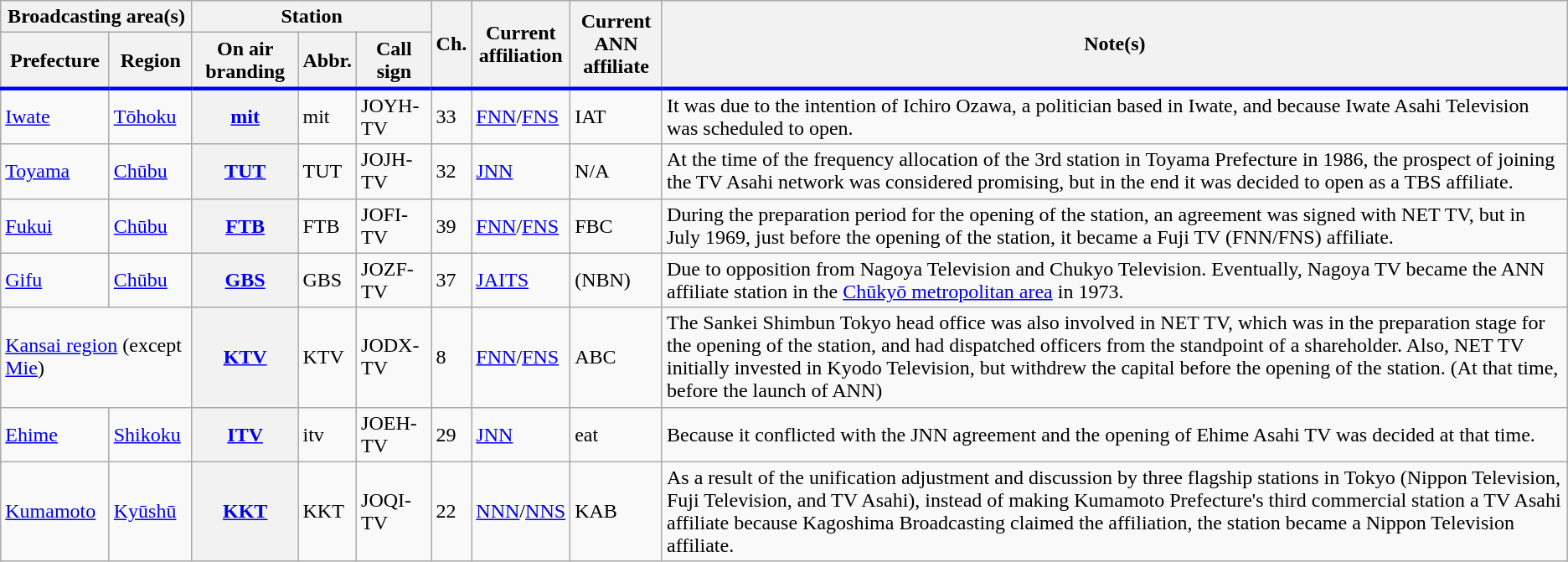<table class="wikitable sortable">
<tr>
<th colspan="2">Broadcasting area(s)</th>
<th colspan="3">Station</th>
<th rowspan="2" style="border-bottom:3px solid blue;">Ch.</th>
<th rowspan="2" style="border-bottom:3px solid blue;">Current<br>affiliation</th>
<th rowspan="2" style="border-bottom:3px solid blue;">Current<br>ANN affiliate</th>
<th rowspan="2" style="border-bottom:3px solid blue;" class="unsortable">Note(s)</th>
</tr>
<tr>
<th style="border-bottom:3px solid blue;">Prefecture</th>
<th style="border-bottom:3px solid blue;">Region</th>
<th style="border-bottom:3px solid blue;">On air branding</th>
<th style="border-bottom:3px solid blue;">Abbr.</th>
<th style="border-bottom:3px solid blue;">Call sign</th>
</tr>
<tr>
<td><a href='#'>Iwate</a></td>
<td><a href='#'>Tōhoku</a></td>
<th><a href='#'>mit</a></th>
<td>mit</td>
<td>JOYH-TV</td>
<td>33</td>
<td><a href='#'>FNN</a>/<a href='#'>FNS</a></td>
<td>IAT</td>
<td>It was due to the intention of Ichiro Ozawa, a politician based in Iwate, and because Iwate Asahi Television was scheduled to open.</td>
</tr>
<tr>
<td><a href='#'>Toyama</a></td>
<td><a href='#'>Chūbu</a></td>
<th><a href='#'>TUT</a></th>
<td>TUT</td>
<td>JOJH-TV</td>
<td>32</td>
<td><a href='#'>JNN</a></td>
<td>N/A</td>
<td>At the time of the frequency allocation of the 3rd station in Toyama Prefecture in 1986, the prospect of joining the TV Asahi network was considered promising, but in the end it was decided to open as a TBS affiliate.</td>
</tr>
<tr>
<td><a href='#'>Fukui</a></td>
<td><a href='#'>Chūbu</a></td>
<th><a href='#'>FTB</a></th>
<td>FTB</td>
<td>JOFI-TV</td>
<td>39</td>
<td><a href='#'>FNN</a>/<a href='#'>FNS</a></td>
<td>FBC</td>
<td>During the preparation period for the opening of the station, an agreement was signed with NET TV, but in July 1969, just before the opening of the station, it became a Fuji TV (FNN/FNS) affiliate.</td>
</tr>
<tr>
<td><a href='#'>Gifu</a></td>
<td><a href='#'>Chūbu</a></td>
<th><a href='#'>GBS</a></th>
<td>GBS</td>
<td>JOZF-TV</td>
<td>37</td>
<td><a href='#'>JAITS</a></td>
<td>(NBN)</td>
<td>Due to opposition from Nagoya Television and Chukyo Television. Eventually, Nagoya TV became the ANN affiliate station in the <a href='#'>Chūkyō metropolitan area</a> in 1973.</td>
</tr>
<tr>
<td colspan="2"><a href='#'>Kansai region</a> (except <a href='#'>Mie</a>)</td>
<th><a href='#'>KTV</a></th>
<td>KTV</td>
<td>JODX-TV</td>
<td>8</td>
<td><a href='#'>FNN</a>/<a href='#'>FNS</a></td>
<td>ABC</td>
<td>The Sankei Shimbun Tokyo head office was also involved in NET TV, which was in the preparation stage for the opening of the station, and had dispatched officers from the standpoint of a shareholder. Also, NET TV initially invested in Kyodo Television, but withdrew the capital before the opening of the station. (At that time, before the launch of ANN)</td>
</tr>
<tr>
<td><a href='#'>Ehime</a></td>
<td><a href='#'>Shikoku</a></td>
<th><a href='#'>ITV</a></th>
<td>itv</td>
<td>JOEH-TV</td>
<td>29</td>
<td><a href='#'>JNN</a></td>
<td>eat</td>
<td>Because it conflicted with the JNN agreement and the opening of Ehime Asahi TV was decided at that time.</td>
</tr>
<tr>
<td><a href='#'>Kumamoto</a></td>
<td><a href='#'>Kyūshū</a></td>
<th><a href='#'>KKT</a></th>
<td>KKT</td>
<td>JOQI-TV</td>
<td>22</td>
<td><a href='#'>NNN</a>/<a href='#'>NNS</a></td>
<td>KAB</td>
<td>As a result of the unification adjustment and discussion by three flagship stations in Tokyo (Nippon Television, Fuji Television, and TV Asahi), instead of making Kumamoto Prefecture's third commercial station a TV Asahi affiliate because Kagoshima Broadcasting claimed the affiliation, the station became a Nippon Television affiliate.</td>
</tr>
</table>
